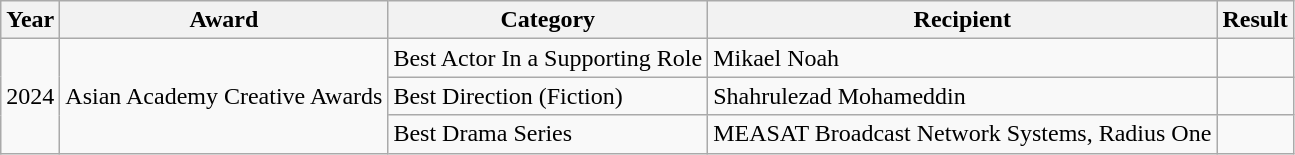<table class="wikitable">
<tr>
<th>Year</th>
<th>Award</th>
<th>Category</th>
<th>Recipient</th>
<th>Result</th>
</tr>
<tr>
<td rowspan="3">2024</td>
<td rowspan="3">Asian Academy Creative Awards</td>
<td>Best Actor In a Supporting Role</td>
<td>Mikael Noah</td>
<td></td>
</tr>
<tr>
<td>Best Direction (Fiction)</td>
<td>Shahrulezad Mohameddin</td>
<td></td>
</tr>
<tr>
<td>Best Drama Series</td>
<td>MEASAT Broadcast Network Systems, Radius One</td>
<td></td>
</tr>
</table>
